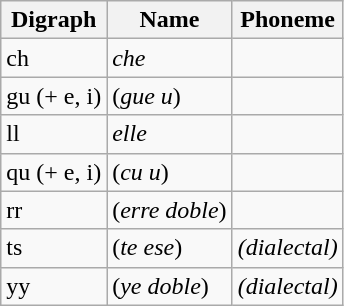<table class="wikitable">
<tr>
<th>Digraph</th>
<th>Name</th>
<th>Phoneme</th>
</tr>
<tr>
<td>ch</td>
<td><em>che</em></td>
<td></td>
</tr>
<tr>
<td>gu (+ e, i)</td>
<td>(<em>gue u</em>)</td>
<td></td>
</tr>
<tr>
<td>ll</td>
<td><em>elle</em></td>
<td></td>
</tr>
<tr>
<td>qu (+ e, i)</td>
<td>(<em>cu u</em>)</td>
<td></td>
</tr>
<tr>
<td>rr</td>
<td>(<em>erre doble</em>)</td>
<td></td>
</tr>
<tr>
<td>ts</td>
<td>(<em>te ese</em>)</td>
<td> <em>(dialectal)</em></td>
</tr>
<tr>
<td>yy</td>
<td>(<em>ye doble</em>)</td>
<td> <em>(dialectal)</em></td>
</tr>
</table>
